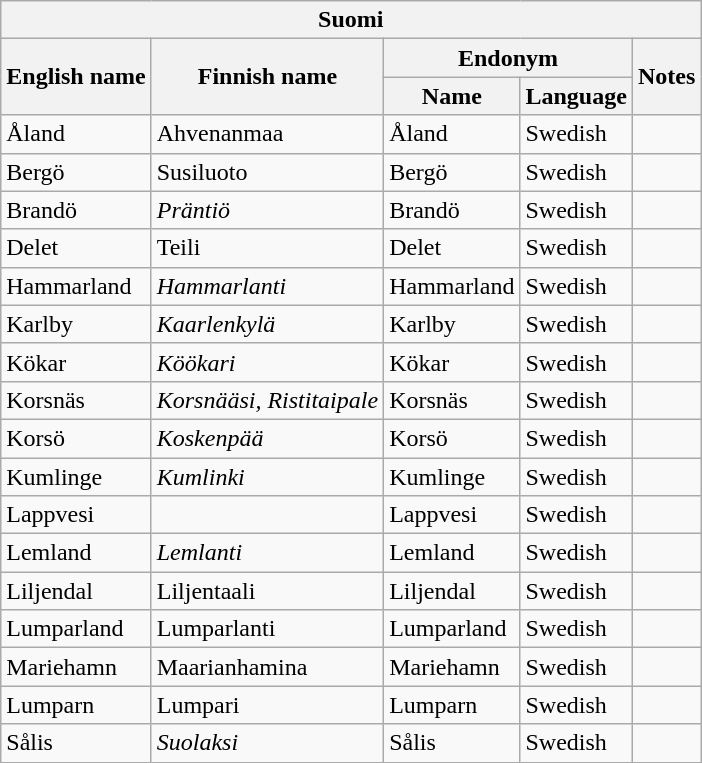<table class="wikitable sortable">
<tr>
<th colspan="5"> Suomi</th>
</tr>
<tr>
<th rowspan="2">English name</th>
<th rowspan="2">Finnish name</th>
<th colspan="2">Endonym</th>
<th rowspan="2">Notes</th>
</tr>
<tr>
<th>Name</th>
<th>Language</th>
</tr>
<tr>
<td>Åland</td>
<td>Ahvenanmaa</td>
<td>Åland</td>
<td>Swedish</td>
<td></td>
</tr>
<tr>
<td>Bergö</td>
<td>Susiluoto</td>
<td>Bergö</td>
<td>Swedish</td>
<td></td>
</tr>
<tr>
<td>Brandö</td>
<td><em>Präntiö</em></td>
<td>Brandö</td>
<td>Swedish</td>
<td></td>
</tr>
<tr>
<td>Delet</td>
<td>Teili</td>
<td>Delet</td>
<td>Swedish</td>
<td></td>
</tr>
<tr>
<td>Hammarland</td>
<td><em>Hammarlanti</em></td>
<td>Hammarland</td>
<td>Swedish</td>
<td></td>
</tr>
<tr>
<td>Karlby</td>
<td><em>Kaarlenkylä</em></td>
<td>Karlby</td>
<td>Swedish</td>
<td></td>
</tr>
<tr>
<td>Kökar</td>
<td><em>Köökari</em></td>
<td>Kökar</td>
<td>Swedish</td>
<td></td>
</tr>
<tr>
<td>Korsnäs</td>
<td><em>Korsnääsi, Ristitaipale</em></td>
<td>Korsnäs</td>
<td>Swedish</td>
<td></td>
</tr>
<tr>
<td>Korsö</td>
<td><em>Koskenpää</em></td>
<td>Korsö</td>
<td>Swedish</td>
<td></td>
</tr>
<tr>
<td>Kumlinge</td>
<td><em>Kumlinki</em></td>
<td>Kumlinge</td>
<td>Swedish</td>
<td></td>
</tr>
<tr>
<td>Lappvesi</td>
<td></td>
<td>Lappvesi</td>
<td>Swedish</td>
<td></td>
</tr>
<tr>
<td>Lemland</td>
<td><em>Lemlanti</em></td>
<td>Lemland</td>
<td>Swedish</td>
<td></td>
</tr>
<tr>
<td>Liljendal</td>
<td>Liljentaali</td>
<td>Liljendal</td>
<td>Swedish</td>
<td></td>
</tr>
<tr>
<td>Lumparland</td>
<td>Lumparlanti<em></em></td>
<td>Lumparland</td>
<td>Swedish</td>
<td></td>
</tr>
<tr>
<td>Mariehamn</td>
<td>Maarianhamina</td>
<td>Mariehamn</td>
<td>Swedish</td>
<td></td>
</tr>
<tr>
<td>Lumparn</td>
<td>Lumpari</td>
<td>Lumparn</td>
<td>Swedish</td>
<td></td>
</tr>
<tr>
<td>Sålis</td>
<td><em>Suolaksi</em></td>
<td>Sålis</td>
<td>Swedish</td>
<td></td>
</tr>
</table>
